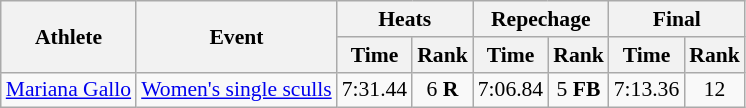<table class="wikitable" style="font-size:90%">
<tr>
<th rowspan="2">Athlete</th>
<th rowspan="2">Event</th>
<th colspan="2">Heats</th>
<th colspan="2">Repechage</th>
<th colspan="2">Final</th>
</tr>
<tr>
<th>Time</th>
<th>Rank</th>
<th>Time</th>
<th>Rank</th>
<th>Time</th>
<th>Rank</th>
</tr>
<tr>
<td><a href='#'>Mariana Gallo</a></td>
<td><a href='#'>Women's single sculls</a></td>
<td align="center">7:31.44</td>
<td align="center">6 <strong>R</strong></td>
<td align="center">7:06.84</td>
<td align="center">5 <strong>FB</strong></td>
<td align="center">7:13.36</td>
<td align="center">12</td>
</tr>
</table>
